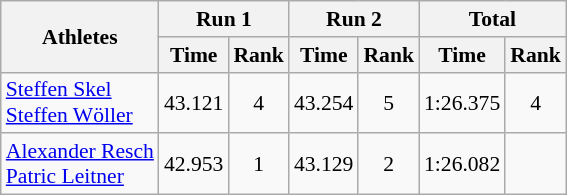<table class="wikitable" border="1" style="font-size:90%">
<tr>
<th rowspan="2">Athletes</th>
<th colspan="2">Run 1</th>
<th colspan="2">Run 2</th>
<th colspan="2">Total</th>
</tr>
<tr>
<th>Time</th>
<th>Rank</th>
<th>Time</th>
<th>Rank</th>
<th>Time</th>
<th>Rank</th>
</tr>
<tr>
<td><a href='#'>Steffen Skel</a><br><a href='#'>Steffen Wöller</a></td>
<td align="center">43.121</td>
<td align="center">4</td>
<td align="center">43.254</td>
<td align="center">5</td>
<td align="center">1:26.375</td>
<td align="center">4</td>
</tr>
<tr>
<td><a href='#'>Alexander Resch</a><br><a href='#'>Patric Leitner</a></td>
<td align="center">42.953</td>
<td align="center">1</td>
<td align="center">43.129</td>
<td align="center">2</td>
<td align="center">1:26.082</td>
<td align="center"></td>
</tr>
</table>
